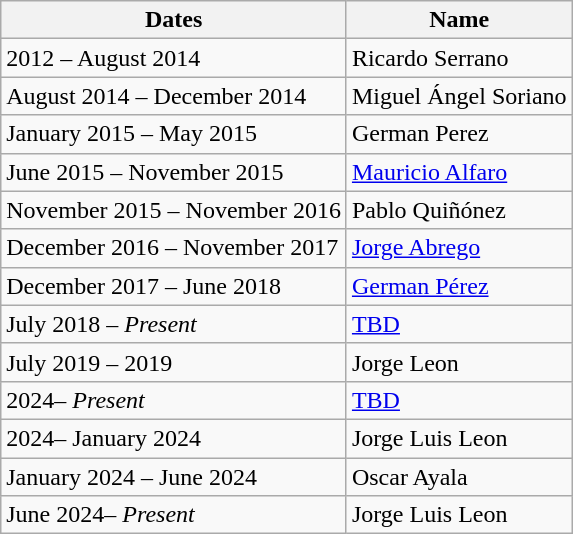<table class="wikitable">
<tr>
<th>Dates</th>
<th>Name</th>
</tr>
<tr>
<td>2012 – August 2014</td>
<td> Ricardo Serrano</td>
</tr>
<tr>
<td>August 2014 – December 2014</td>
<td> Miguel Ángel Soriano</td>
</tr>
<tr>
<td>January 2015 – May 2015</td>
<td> German Perez</td>
</tr>
<tr>
<td>June 2015 – November 2015</td>
<td> <a href='#'>Mauricio Alfaro</a></td>
</tr>
<tr>
<td>November 2015 – November 2016</td>
<td> Pablo Quiñónez</td>
</tr>
<tr>
<td>December 2016 – November 2017</td>
<td> <a href='#'>Jorge Abrego</a></td>
</tr>
<tr>
<td>December 2017 – June 2018</td>
<td> <a href='#'>German Pérez</a></td>
</tr>
<tr>
<td>July 2018 – <em>Present</em></td>
<td> <a href='#'>TBD</a></td>
</tr>
<tr>
<td>July 2019 – 2019</td>
<td> Jorge Leon</td>
</tr>
<tr>
<td>2024– <em>Present</em></td>
<td> <a href='#'>TBD</a></td>
</tr>
<tr>
<td>2024– January 2024</td>
<td> Jorge Luis Leon</td>
</tr>
<tr>
<td>January 2024 – June 2024</td>
<td> Oscar Ayala</td>
</tr>
<tr>
<td>June 2024– <em>Present</em></td>
<td> Jorge Luis Leon</td>
</tr>
</table>
